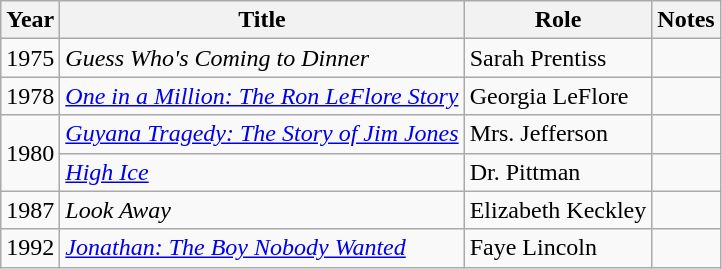<table class="wikitable sortable">
<tr>
<th>Year</th>
<th>Title</th>
<th>Role</th>
<th class="unsortable">Notes</th>
</tr>
<tr>
<td>1975</td>
<td><em>Guess Who's Coming to Dinner</em></td>
<td>Sarah Prentiss</td>
<td></td>
</tr>
<tr>
<td>1978</td>
<td><em><a href='#'>One in a Million: The Ron LeFlore Story</a></em></td>
<td>Georgia LeFlore</td>
<td></td>
</tr>
<tr>
<td rowspan="2">1980</td>
<td><em><a href='#'>Guyana Tragedy: The Story of Jim Jones</a></em></td>
<td>Mrs. Jefferson</td>
<td></td>
</tr>
<tr>
<td><em><a href='#'>High Ice</a></em></td>
<td>Dr. Pittman</td>
<td></td>
</tr>
<tr>
<td>1987</td>
<td><em>Look Away</em></td>
<td>Elizabeth Keckley</td>
<td></td>
</tr>
<tr>
<td>1992</td>
<td><em><a href='#'>Jonathan: The Boy Nobody Wanted</a></em></td>
<td>Faye Lincoln</td>
<td></td>
</tr>
</table>
